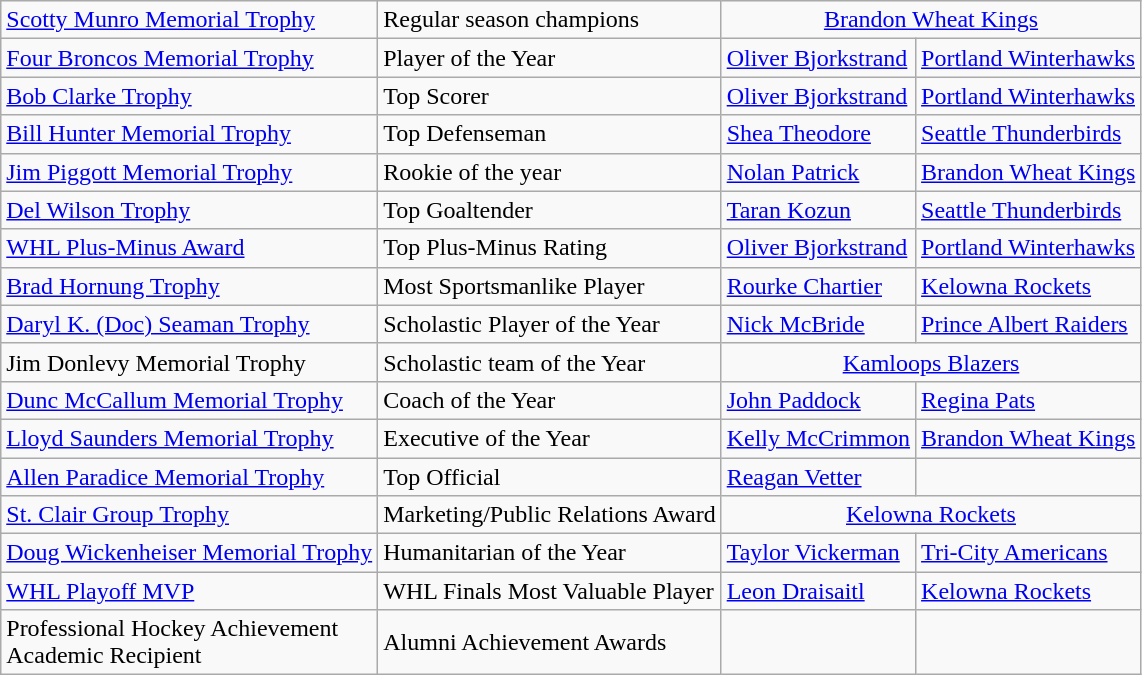<table class="wikitable">
<tr>
<td><a href='#'>Scotty Munro Memorial Trophy</a></td>
<td>Regular season champions</td>
<td colspan="2" style="text-align:center;"><a href='#'>Brandon Wheat Kings</a></td>
</tr>
<tr>
<td><a href='#'>Four Broncos Memorial Trophy</a></td>
<td>Player of the Year</td>
<td><a href='#'>Oliver Bjorkstrand</a></td>
<td><a href='#'>Portland Winterhawks</a></td>
</tr>
<tr>
<td><a href='#'>Bob Clarke Trophy</a></td>
<td>Top Scorer</td>
<td><a href='#'>Oliver Bjorkstrand</a></td>
<td><a href='#'>Portland Winterhawks</a></td>
</tr>
<tr>
<td><a href='#'>Bill Hunter Memorial Trophy</a></td>
<td>Top Defenseman</td>
<td><a href='#'>Shea Theodore</a></td>
<td><a href='#'>Seattle Thunderbirds</a></td>
</tr>
<tr>
<td><a href='#'>Jim Piggott Memorial Trophy</a></td>
<td>Rookie of the year</td>
<td><a href='#'>Nolan Patrick</a></td>
<td><a href='#'>Brandon Wheat Kings</a></td>
</tr>
<tr>
<td><a href='#'>Del Wilson Trophy</a></td>
<td>Top Goaltender</td>
<td><a href='#'>Taran Kozun</a></td>
<td><a href='#'>Seattle Thunderbirds</a></td>
</tr>
<tr>
<td><a href='#'>WHL Plus-Minus Award</a></td>
<td>Top Plus-Minus Rating</td>
<td><a href='#'>Oliver Bjorkstrand</a></td>
<td><a href='#'>Portland Winterhawks</a></td>
</tr>
<tr>
<td><a href='#'>Brad Hornung Trophy</a></td>
<td>Most Sportsmanlike Player</td>
<td><a href='#'>Rourke Chartier</a></td>
<td><a href='#'>Kelowna Rockets</a></td>
</tr>
<tr>
<td><a href='#'>Daryl K. (Doc) Seaman Trophy</a></td>
<td>Scholastic Player of the Year</td>
<td><a href='#'>Nick McBride</a></td>
<td><a href='#'>Prince Albert Raiders</a></td>
</tr>
<tr>
<td>Jim Donlevy Memorial Trophy</td>
<td>Scholastic team of the Year</td>
<td colspan="2" style="text-align:center;"><a href='#'>Kamloops Blazers</a></td>
</tr>
<tr>
<td><a href='#'>Dunc McCallum Memorial Trophy</a></td>
<td>Coach of the Year</td>
<td><a href='#'>John Paddock</a></td>
<td><a href='#'>Regina Pats</a></td>
</tr>
<tr>
<td><a href='#'>Lloyd Saunders Memorial Trophy</a></td>
<td>Executive of the Year</td>
<td><a href='#'>Kelly McCrimmon</a></td>
<td><a href='#'>Brandon Wheat Kings</a></td>
</tr>
<tr>
<td><a href='#'>Allen Paradice Memorial Trophy</a></td>
<td>Top Official</td>
<td><a href='#'>Reagan Vetter</a></td>
</tr>
<tr>
<td><a href='#'>St. Clair Group Trophy</a></td>
<td>Marketing/Public Relations Award</td>
<td colspan="2" style="text-align:center;"><a href='#'>Kelowna Rockets</a></td>
</tr>
<tr>
<td><a href='#'>Doug Wickenheiser Memorial Trophy</a></td>
<td>Humanitarian of the Year</td>
<td><a href='#'>Taylor Vickerman</a></td>
<td><a href='#'>Tri-City Americans</a></td>
</tr>
<tr>
<td><a href='#'>WHL Playoff MVP</a></td>
<td>WHL Finals Most Valuable Player</td>
<td><a href='#'>Leon Draisaitl</a></td>
<td><a href='#'>Kelowna Rockets</a></td>
</tr>
<tr>
<td>Professional Hockey Achievement<br>Academic Recipient</td>
<td>Alumni Achievement Awards</td>
<td></td>
<td></td>
</tr>
</table>
